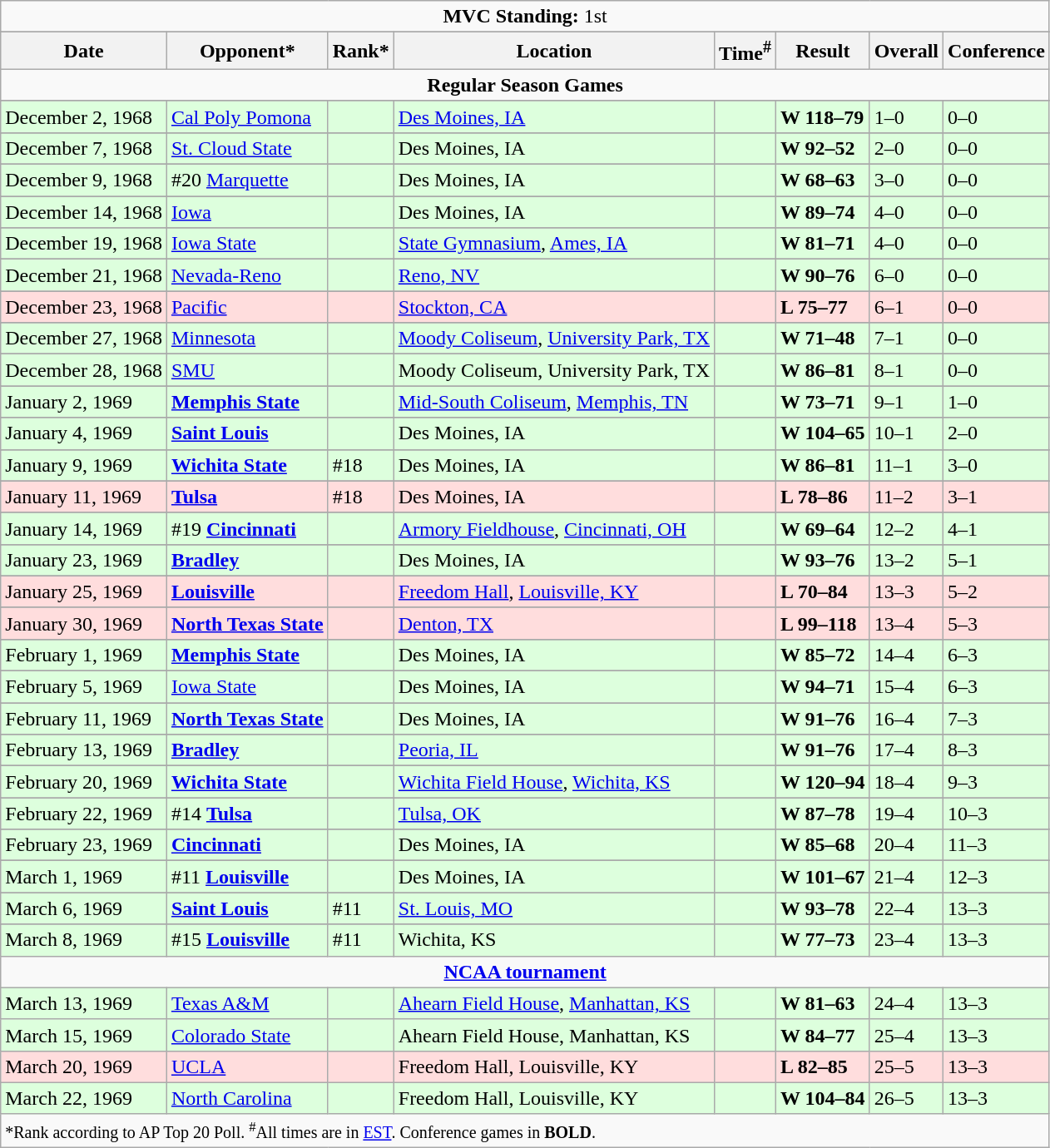<table class="wikitable">
<tr>
<td colspan=8  style="text-align:center"><strong>MVC Standing:</strong> 1st</td>
</tr>
<tr>
</tr>
<tr>
<th>Date</th>
<th>Opponent*</th>
<th>Rank*</th>
<th>Location</th>
<th>Time<sup>#</sup></th>
<th>Result</th>
<th>Overall</th>
<th>Conference</th>
</tr>
<tr>
<td colspan=8  style="text-align:center"><strong>Regular Season Games</strong></td>
</tr>
<tr style="background: ">
</tr>
<tr>
</tr>
<tr style="background:#ddffdd; ">
<td>December 2, 1968</td>
<td><a href='#'>Cal Poly Pomona</a></td>
<td></td>
<td><a href='#'>Des Moines, IA</a></td>
<td></td>
<td><strong>W 118–79</strong></td>
<td>1–0</td>
<td>0–0</td>
</tr>
<tr>
</tr>
<tr style="background:#ddffdd; ">
<td>December 7, 1968</td>
<td><a href='#'>St. Cloud State</a></td>
<td></td>
<td>Des Moines, IA</td>
<td></td>
<td><strong>W 92–52</strong></td>
<td>2–0</td>
<td>0–0</td>
</tr>
<tr>
</tr>
<tr style="background:#ddffdd; ">
<td>December 9, 1968</td>
<td>#20 <a href='#'>Marquette</a></td>
<td></td>
<td>Des Moines, IA</td>
<td></td>
<td><strong>W 68–63</strong></td>
<td>3–0</td>
<td>0–0</td>
</tr>
<tr>
</tr>
<tr style="background:#ddffdd; ">
<td>December 14, 1968</td>
<td><a href='#'>Iowa</a></td>
<td></td>
<td>Des Moines, IA</td>
<td></td>
<td><strong>W 89–74</strong></td>
<td>4–0</td>
<td>0–0</td>
</tr>
<tr>
</tr>
<tr style="background:#ddffdd; ">
<td>December 19, 1968</td>
<td><a href='#'>Iowa State</a></td>
<td></td>
<td><a href='#'>State Gymnasium</a>, <a href='#'>Ames, IA</a></td>
<td></td>
<td><strong>W 81–71</strong></td>
<td>4–0</td>
<td>0–0</td>
</tr>
<tr>
</tr>
<tr style="background:#ddffdd; ">
<td>December 21, 1968</td>
<td><a href='#'>Nevada-Reno</a></td>
<td></td>
<td><a href='#'>Reno, NV</a></td>
<td></td>
<td><strong>W 90–76</strong></td>
<td>6–0</td>
<td>0–0</td>
</tr>
<tr>
</tr>
<tr style="background:#ffdddd; ">
<td>December 23, 1968</td>
<td><a href='#'>Pacific</a></td>
<td></td>
<td><a href='#'>Stockton, CA</a></td>
<td></td>
<td><strong>L 75–77</strong></td>
<td>6–1</td>
<td>0–0</td>
</tr>
<tr>
</tr>
<tr style="background:#ddffdd; ">
<td>December 27, 1968</td>
<td><a href='#'>Minnesota</a></td>
<td></td>
<td><a href='#'>Moody Coliseum</a>, <a href='#'>University Park, TX</a></td>
<td></td>
<td><strong>W 71–48</strong></td>
<td>7–1</td>
<td>0–0</td>
</tr>
<tr>
</tr>
<tr style="background:#ddffdd; ">
<td>December 28, 1968</td>
<td><a href='#'>SMU</a></td>
<td></td>
<td>Moody Coliseum, University Park, TX</td>
<td></td>
<td><strong>W 86–81</strong></td>
<td>8–1</td>
<td>0–0</td>
</tr>
<tr>
</tr>
<tr style="background:#ddffdd; ">
<td>January 2, 1969</td>
<td><strong><a href='#'>Memphis State</a></strong></td>
<td></td>
<td><a href='#'>Mid-South Coliseum</a>, <a href='#'>Memphis, TN</a></td>
<td></td>
<td><strong>W 73–71</strong></td>
<td>9–1</td>
<td>1–0</td>
</tr>
<tr>
</tr>
<tr style="background:#ddffdd; ">
<td>January 4, 1969</td>
<td><strong><a href='#'>Saint Louis</a></strong></td>
<td></td>
<td>Des Moines, IA</td>
<td></td>
<td><strong>W 104–65</strong></td>
<td>10–1</td>
<td>2–0</td>
</tr>
<tr>
</tr>
<tr style="background:#ddffdd; ">
<td>January 9, 1969</td>
<td><strong><a href='#'>Wichita State</a></strong></td>
<td>#18</td>
<td>Des Moines, IA</td>
<td></td>
<td><strong>W 86–81</strong></td>
<td>11–1</td>
<td>3–0</td>
</tr>
<tr>
</tr>
<tr style="background:#ffdddd; ">
<td>January 11, 1969</td>
<td><strong><a href='#'>Tulsa</a></strong></td>
<td>#18</td>
<td>Des Moines, IA</td>
<td></td>
<td><strong>L 78–86</strong></td>
<td>11–2</td>
<td>3–1</td>
</tr>
<tr>
</tr>
<tr style="background:#ddffdd; ">
<td>January 14, 1969</td>
<td>#19 <strong><a href='#'>Cincinnati</a></strong></td>
<td></td>
<td><a href='#'>Armory Fieldhouse</a>, <a href='#'>Cincinnati, OH</a></td>
<td></td>
<td><strong>W 69–64</strong></td>
<td>12–2</td>
<td>4–1</td>
</tr>
<tr>
</tr>
<tr style="background:#ddffdd; ">
<td>January 23, 1969</td>
<td><strong><a href='#'>Bradley</a></strong></td>
<td></td>
<td>Des Moines, IA</td>
<td></td>
<td><strong>W 93–76</strong></td>
<td>13–2</td>
<td>5–1</td>
</tr>
<tr>
</tr>
<tr style="background:#ffdddd; ">
<td>January 25, 1969</td>
<td><strong><a href='#'>Louisville</a></strong></td>
<td></td>
<td><a href='#'>Freedom Hall</a>, <a href='#'>Louisville, KY</a></td>
<td></td>
<td><strong>L 70–84</strong></td>
<td>13–3</td>
<td>5–2</td>
</tr>
<tr>
</tr>
<tr style="background:#ffdddd; ">
<td>January 30, 1969</td>
<td><strong><a href='#'>North Texas State</a></strong></td>
<td></td>
<td><a href='#'>Denton, TX</a></td>
<td></td>
<td><strong>L 99–118</strong></td>
<td>13–4</td>
<td>5–3</td>
</tr>
<tr>
</tr>
<tr style="background:#ddffdd; ">
<td>February 1, 1969</td>
<td><strong><a href='#'>Memphis State</a></strong></td>
<td></td>
<td>Des Moines, IA</td>
<td></td>
<td><strong>W 85–72</strong></td>
<td>14–4</td>
<td>6–3</td>
</tr>
<tr>
</tr>
<tr style="background:#ddffdd; ">
<td>February 5, 1969</td>
<td><a href='#'>Iowa State</a></td>
<td></td>
<td>Des Moines, IA</td>
<td></td>
<td><strong>W 94–71</strong></td>
<td>15–4</td>
<td>6–3</td>
</tr>
<tr>
</tr>
<tr style="background:#ddffdd; ">
<td>February 11, 1969</td>
<td><strong><a href='#'>North Texas State</a></strong></td>
<td></td>
<td>Des Moines, IA</td>
<td></td>
<td><strong>W 91–76</strong></td>
<td>16–4</td>
<td>7–3</td>
</tr>
<tr>
</tr>
<tr style="background:#ddffdd; ">
<td>February 13, 1969</td>
<td><strong><a href='#'>Bradley</a></strong></td>
<td></td>
<td><a href='#'>Peoria, IL</a></td>
<td></td>
<td><strong>W 91–76</strong></td>
<td>17–4</td>
<td>8–3</td>
</tr>
<tr>
</tr>
<tr style="background:#ddffdd; ">
<td>February 20, 1969</td>
<td><strong><a href='#'>Wichita State</a></strong></td>
<td></td>
<td><a href='#'>Wichita Field House</a>, <a href='#'>Wichita, KS</a></td>
<td></td>
<td><strong>W 120–94</strong></td>
<td>18–4</td>
<td>9–3</td>
</tr>
<tr>
</tr>
<tr style="background:#ddffdd; ">
<td>February 22, 1969</td>
<td>#14  <strong><a href='#'>Tulsa</a></strong></td>
<td></td>
<td><a href='#'>Tulsa, OK</a></td>
<td></td>
<td><strong>W 87–78</strong></td>
<td>19–4</td>
<td>10–3</td>
</tr>
<tr>
</tr>
<tr style="background:#ddffdd; ">
<td>February 23, 1969</td>
<td><strong><a href='#'>Cincinnati</a></strong></td>
<td></td>
<td>Des Moines, IA</td>
<td></td>
<td><strong>W 85–68</strong></td>
<td>20–4</td>
<td>11–3</td>
</tr>
<tr>
</tr>
<tr style="background:#ddffdd; ">
<td>March 1, 1969</td>
<td>#11 <strong><a href='#'>Louisville</a></strong></td>
<td></td>
<td>Des Moines, IA</td>
<td></td>
<td><strong>W 101–67</strong></td>
<td>21–4</td>
<td>12–3</td>
</tr>
<tr>
</tr>
<tr style="background:#ddffdd; ">
<td>March 6, 1969</td>
<td><strong><a href='#'>Saint Louis</a></strong></td>
<td>#11</td>
<td><a href='#'>St. Louis, MO</a></td>
<td></td>
<td><strong>W 93–78</strong></td>
<td>22–4</td>
<td>13–3</td>
</tr>
<tr>
</tr>
<tr style="background:#ddffdd; ">
<td>March 8, 1969</td>
<td>#15 <strong><a href='#'>Louisville</a></strong></td>
<td>#11</td>
<td>Wichita, KS</td>
<td></td>
<td><strong>W 77–73</strong></td>
<td>23–4</td>
<td>13–3</td>
</tr>
<tr>
<td colspan=8  style="text-align:center"><strong><a href='#'>NCAA tournament</a></strong></td>
</tr>
<tr style="background:#ddffdd; ">
<td>March 13, 1969</td>
<td><a href='#'>Texas A&M</a></td>
<td></td>
<td><a href='#'>Ahearn Field House</a>, <a href='#'>Manhattan, KS</a></td>
<td></td>
<td><strong> W 81–63</strong></td>
<td>24–4</td>
<td>13–3</td>
</tr>
<tr style="background:#ddffdd; ">
<td>March 15, 1969</td>
<td><a href='#'>Colorado State</a></td>
<td></td>
<td>Ahearn Field House, Manhattan, KS</td>
<td></td>
<td><strong> W 84–77</strong></td>
<td>25–4</td>
<td>13–3</td>
</tr>
<tr style="background:#ffdddd; ">
<td>March 20, 1969</td>
<td><a href='#'>UCLA</a></td>
<td></td>
<td>Freedom Hall, Louisville, KY</td>
<td></td>
<td><strong> L 82–85</strong></td>
<td>25–5</td>
<td>13–3</td>
</tr>
<tr style="background:#ddffdd; ">
<td>March 22, 1969</td>
<td><a href='#'>North Carolina</a></td>
<td></td>
<td>Freedom Hall, Louisville, KY</td>
<td></td>
<td><strong> W 104–84</strong></td>
<td>26–5</td>
<td>13–3</td>
</tr>
<tr>
<td colspan=8><small>*Rank according to AP Top 20 Poll. <sup>#</sup>All times are in <a href='#'>EST</a>. Conference games in <strong>BOLD</strong>.</small></td>
</tr>
</table>
